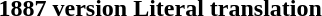<table class="mw-collapsible mw-collapsed">
<tr>
<th>1887 version</th>
<th>Literal translation</th>
</tr>
<tr style="vertical-align:top;white-space:nowrap;text-align:center;">
<td></td>
<td></td>
</tr>
</table>
